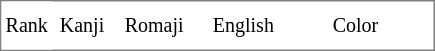<table cellspacing="0" style="width:290px;background:#FFFFFF; border:1px solid gray">
<tr>
<td style="width:40px;height:30px;background:#FFFFFF;text-align:center;font-size:10pt;color:#000000">Rank</td>
<td style="width:40px;font-size:10pt;color:#000000;padding:4pt;line-height:1.25em">Kanji</td>
<td style="width:70px;font-size:10pt;color:#000000;padding:4pt;line-height:1.25em">Romaji</td>
<td style="width:140px;font-size:10pt;color:#000000;padding:4pt;line-height:1.25em">English</td>
<td style="width:140px;font-size:10pt;color:#000000;padding:4pt;line-height:1.25em">Color</td>
</tr>
</table>
